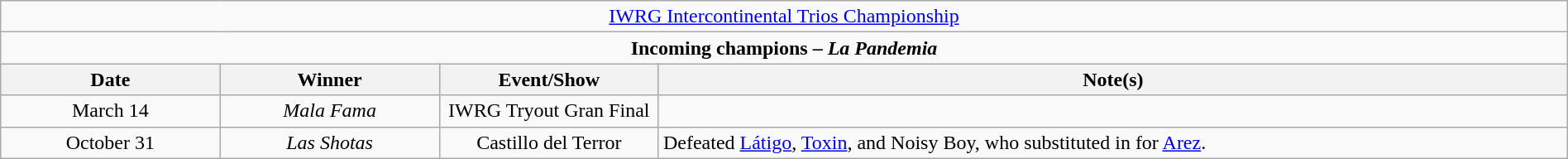<table class="wikitable" style="text-align:center; width:100%;">
<tr>
<td colspan="4" style="text-align: center;"><a href='#'>IWRG Intercontinental Trios Championship</a></td>
</tr>
<tr>
<td colspan="4" style="text-align: center;"><strong>Incoming champions – <em>La Pandemia</em> </strong></td>
</tr>
<tr>
<th width=14%>Date</th>
<th width=14%>Winner</th>
<th width=14%>Event/Show</th>
<th width=58%>Note(s)</th>
</tr>
<tr>
<td>March 14</td>
<td><em>Mala Fama</em><br></td>
<td>IWRG Tryout Gran Final</td>
<td></td>
</tr>
<tr>
<td>October 31</td>
<td><em>Las Shotas</em><br></td>
<td>Castillo del Terror</td>
<td align=left>Defeated <a href='#'>Látigo</a>, <a href='#'>Toxin</a>, and Noisy Boy, who substituted in for <a href='#'>Arez</a>.</td>
</tr>
</table>
